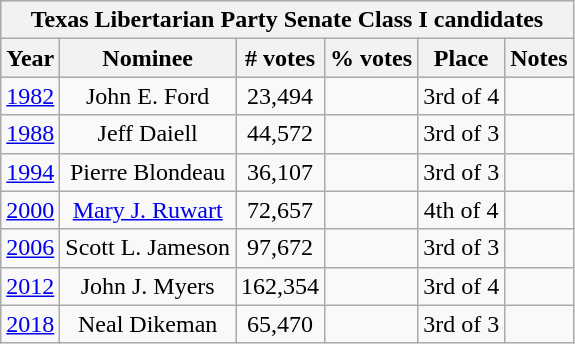<table class=wikitable style="text-align:center;">
<tr style="background:lightgrey;">
<th colspan="9">Texas Libertarian Party Senate Class I candidates</th>
</tr>
<tr style="background:lightgrey;">
<th>Year</th>
<th>Nominee</th>
<th># votes</th>
<th>% votes</th>
<th>Place</th>
<th>Notes</th>
</tr>
<tr>
<td><a href='#'>1982</a></td>
<td>John E. Ford</td>
<td>23,494</td>
<td></td>
<td>3rd of 4</td>
<td> </td>
</tr>
<tr>
<td><a href='#'>1988</a></td>
<td>Jeff Daiell</td>
<td>44,572</td>
<td></td>
<td>3rd of 3</td>
<td> </td>
</tr>
<tr>
<td><a href='#'>1994</a></td>
<td>Pierre Blondeau</td>
<td>36,107</td>
<td></td>
<td>3rd of 3</td>
<td> </td>
</tr>
<tr>
<td><a href='#'>2000</a></td>
<td><a href='#'>Mary J. Ruwart</a></td>
<td>72,657</td>
<td></td>
<td>4th of 4</td>
<td> </td>
</tr>
<tr>
<td><a href='#'>2006</a></td>
<td>Scott L. Jameson</td>
<td>97,672</td>
<td></td>
<td>3rd of 3</td>
<td> </td>
</tr>
<tr>
<td><a href='#'>2012</a></td>
<td>John J. Myers</td>
<td>162,354</td>
<td></td>
<td>3rd of 4</td>
<td> </td>
</tr>
<tr>
<td><a href='#'>2018</a></td>
<td>Neal Dikeman</td>
<td>65,470</td>
<td></td>
<td>3rd of 3</td>
<td> </td>
</tr>
</table>
